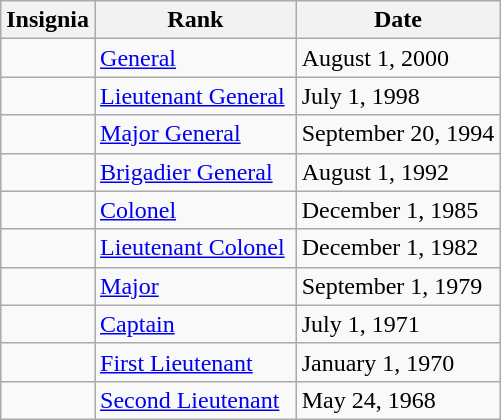<table class="wikitable">
<tr>
<th>Insignia</th>
<th>Rank</th>
<th>Date</th>
</tr>
<tr>
<td></td>
<td><a href='#'>General</a></td>
<td>August 1, 2000</td>
</tr>
<tr>
<td></td>
<td><a href='#'>Lieutenant General</a> </td>
<td>July 1, 1998</td>
</tr>
<tr>
<td></td>
<td><a href='#'>Major General</a></td>
<td>September 20, 1994</td>
</tr>
<tr>
<td></td>
<td><a href='#'>Brigadier General</a></td>
<td>August 1, 1992</td>
</tr>
<tr>
<td></td>
<td><a href='#'>Colonel</a></td>
<td>December 1, 1985</td>
</tr>
<tr>
<td></td>
<td><a href='#'>Lieutenant Colonel</a></td>
<td>December 1, 1982</td>
</tr>
<tr>
<td></td>
<td><a href='#'>Major</a></td>
<td>September 1, 1979</td>
</tr>
<tr>
<td></td>
<td><a href='#'>Captain</a></td>
<td>July 1, 1971</td>
</tr>
<tr>
<td></td>
<td><a href='#'>First Lieutenant</a></td>
<td>January 1, 1970</td>
</tr>
<tr>
<td></td>
<td><a href='#'>Second Lieutenant</a></td>
<td>May 24, 1968</td>
</tr>
</table>
